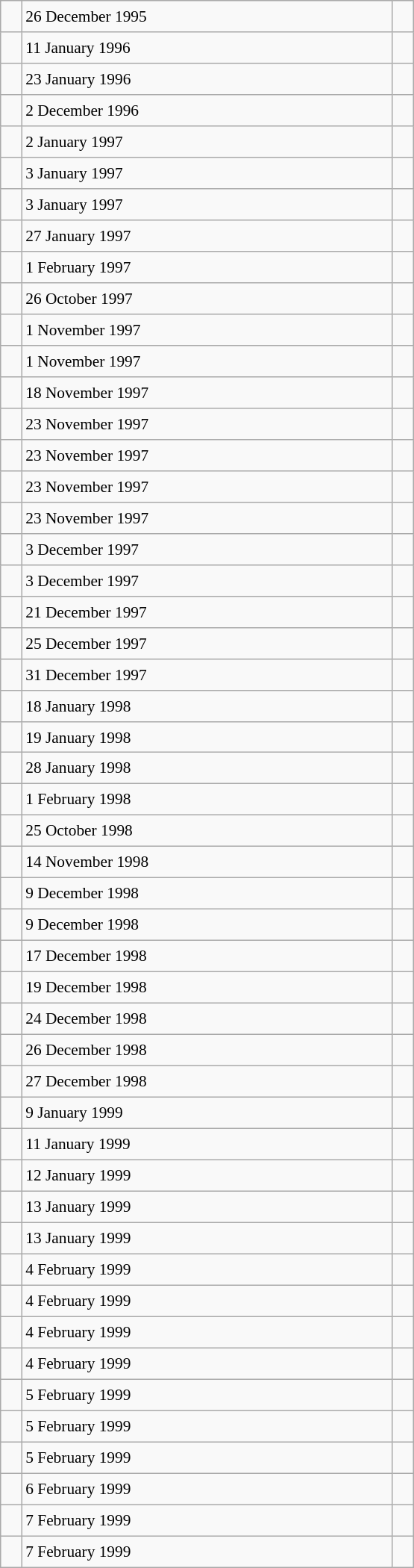<table class="wikitable" style="font-size: 89%; float: left; width: 26em; margin-right: 1em; height: 1400px">
<tr>
<td></td>
<td>26 December 1995</td>
<td></td>
</tr>
<tr>
<td></td>
<td>11 January 1996</td>
<td></td>
</tr>
<tr>
<td></td>
<td>23 January 1996</td>
<td></td>
</tr>
<tr>
<td></td>
<td>2 December 1996</td>
<td></td>
</tr>
<tr>
<td></td>
<td>2 January 1997</td>
<td></td>
</tr>
<tr>
<td></td>
<td>3 January 1997</td>
<td></td>
</tr>
<tr>
<td></td>
<td>3 January 1997</td>
<td></td>
</tr>
<tr>
<td></td>
<td>27 January 1997</td>
<td></td>
</tr>
<tr>
<td></td>
<td>1 February 1997</td>
<td></td>
</tr>
<tr>
<td></td>
<td>26 October 1997</td>
<td></td>
</tr>
<tr>
<td></td>
<td>1 November 1997</td>
<td></td>
</tr>
<tr>
<td></td>
<td>1 November 1997</td>
<td></td>
</tr>
<tr>
<td></td>
<td>18 November 1997</td>
<td></td>
</tr>
<tr>
<td></td>
<td>23 November 1997</td>
<td></td>
</tr>
<tr>
<td></td>
<td>23 November 1997</td>
<td></td>
</tr>
<tr>
<td></td>
<td>23 November 1997</td>
<td></td>
</tr>
<tr>
<td></td>
<td>23 November 1997</td>
<td></td>
</tr>
<tr>
<td></td>
<td>3 December 1997</td>
<td></td>
</tr>
<tr>
<td></td>
<td>3 December 1997</td>
<td></td>
</tr>
<tr>
<td></td>
<td>21 December 1997</td>
<td></td>
</tr>
<tr>
<td></td>
<td>25 December 1997</td>
<td></td>
</tr>
<tr>
<td></td>
<td>31 December 1997</td>
<td></td>
</tr>
<tr>
<td></td>
<td>18 January 1998</td>
<td></td>
</tr>
<tr>
<td></td>
<td>19 January 1998</td>
<td></td>
</tr>
<tr>
<td></td>
<td>28 January 1998</td>
<td></td>
</tr>
<tr>
<td></td>
<td>1 February 1998</td>
<td></td>
</tr>
<tr>
<td></td>
<td>25 October 1998</td>
<td></td>
</tr>
<tr>
<td></td>
<td>14 November 1998</td>
<td></td>
</tr>
<tr>
<td></td>
<td>9 December 1998</td>
<td></td>
</tr>
<tr>
<td></td>
<td>9 December 1998</td>
<td></td>
</tr>
<tr>
<td></td>
<td>17 December 1998</td>
<td></td>
</tr>
<tr>
<td></td>
<td>19 December 1998</td>
<td></td>
</tr>
<tr>
<td></td>
<td>24 December 1998</td>
<td></td>
</tr>
<tr>
<td></td>
<td>26 December 1998</td>
<td></td>
</tr>
<tr>
<td></td>
<td>27 December 1998</td>
<td></td>
</tr>
<tr>
<td></td>
<td>9 January 1999</td>
<td></td>
</tr>
<tr>
<td></td>
<td>11 January 1999</td>
<td></td>
</tr>
<tr>
<td></td>
<td>12 January 1999</td>
<td></td>
</tr>
<tr>
<td></td>
<td>13 January 1999</td>
<td></td>
</tr>
<tr>
<td></td>
<td>13 January 1999</td>
<td></td>
</tr>
<tr>
<td></td>
<td>4 February 1999</td>
<td></td>
</tr>
<tr>
<td></td>
<td>4 February 1999</td>
<td></td>
</tr>
<tr>
<td></td>
<td>4 February 1999</td>
<td></td>
</tr>
<tr>
<td></td>
<td>4 February 1999</td>
<td></td>
</tr>
<tr>
<td></td>
<td>5 February 1999</td>
<td></td>
</tr>
<tr>
<td></td>
<td>5 February 1999</td>
<td></td>
</tr>
<tr>
<td></td>
<td>5 February 1999</td>
<td></td>
</tr>
<tr>
<td></td>
<td>6 February 1999</td>
<td></td>
</tr>
<tr>
<td></td>
<td>7 February 1999</td>
<td></td>
</tr>
<tr>
<td></td>
<td>7 February 1999</td>
<td></td>
</tr>
</table>
